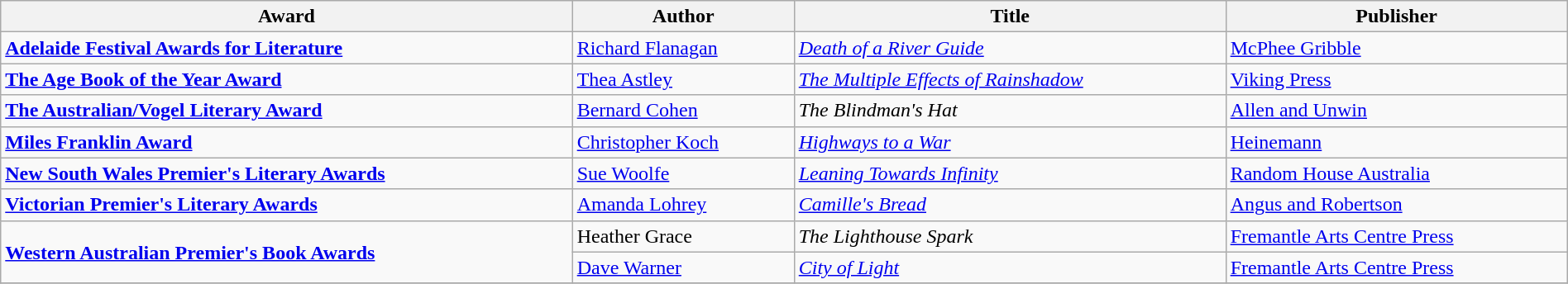<table class="wikitable" width=100%>
<tr>
<th>Award</th>
<th>Author</th>
<th>Title</th>
<th>Publisher</th>
</tr>
<tr>
<td><strong><a href='#'>Adelaide Festival Awards for Literature</a></strong></td>
<td><a href='#'>Richard Flanagan</a></td>
<td><em><a href='#'>Death of a River Guide</a></em></td>
<td><a href='#'>McPhee Gribble</a></td>
</tr>
<tr>
<td><strong><a href='#'>The Age Book of the Year Award</a></strong></td>
<td><a href='#'>Thea Astley</a></td>
<td><em><a href='#'>The Multiple Effects of Rainshadow</a></em></td>
<td><a href='#'>Viking Press</a></td>
</tr>
<tr>
<td><strong><a href='#'>The Australian/Vogel Literary Award</a></strong></td>
<td><a href='#'>Bernard Cohen</a></td>
<td><em>The Blindman's Hat</em></td>
<td><a href='#'>Allen and Unwin</a></td>
</tr>
<tr>
<td><strong><a href='#'>Miles Franklin Award</a></strong></td>
<td><a href='#'>Christopher Koch</a></td>
<td><em><a href='#'>Highways to a War</a></em></td>
<td><a href='#'>Heinemann</a></td>
</tr>
<tr>
<td><strong><a href='#'>New South Wales Premier's Literary Awards</a></strong></td>
<td><a href='#'>Sue Woolfe</a></td>
<td><em><a href='#'>Leaning Towards Infinity</a></em></td>
<td><a href='#'>Random House Australia</a></td>
</tr>
<tr>
<td><strong><a href='#'>Victorian Premier's Literary Awards</a></strong></td>
<td><a href='#'>Amanda Lohrey</a></td>
<td><em><a href='#'>Camille's Bread</a></em></td>
<td><a href='#'>Angus and Robertson</a></td>
</tr>
<tr>
<td rowspan=2><strong><a href='#'>Western Australian Premier's Book Awards</a></strong></td>
<td>Heather Grace</td>
<td><em>The Lighthouse Spark</em></td>
<td><a href='#'>Fremantle Arts Centre Press</a></td>
</tr>
<tr>
<td><a href='#'>Dave Warner</a></td>
<td><em><a href='#'>City of Light</a></em></td>
<td><a href='#'>Fremantle Arts Centre Press</a></td>
</tr>
<tr>
</tr>
</table>
